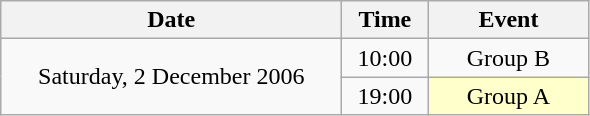<table class = "wikitable" style="text-align:center;">
<tr>
<th width=220>Date</th>
<th width=50>Time</th>
<th width=100>Event</th>
</tr>
<tr>
<td rowspan=2>Saturday, 2 December 2006</td>
<td>10:00</td>
<td>Group B</td>
</tr>
<tr>
<td>19:00</td>
<td bgcolor=ffffcc>Group A</td>
</tr>
</table>
